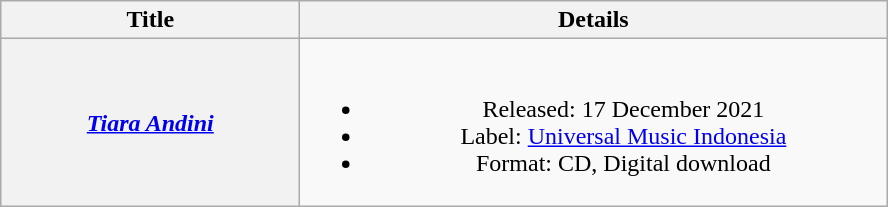<table class="wikitable plainrowheaders" style="text-align:center;">
<tr>
<th scope="col" style="width:12em;">Title</th>
<th scope="col" style="width:24em;">Details</th>
</tr>
<tr>
<th scope="row"><em><a href='#'>Tiara Andini</a></em></th>
<td><br><ul><li>Released: 17 December 2021</li><li>Label: <a href='#'>Universal Music Indonesia</a></li><li>Format: CD, Digital download</li></ul></td>
</tr>
</table>
